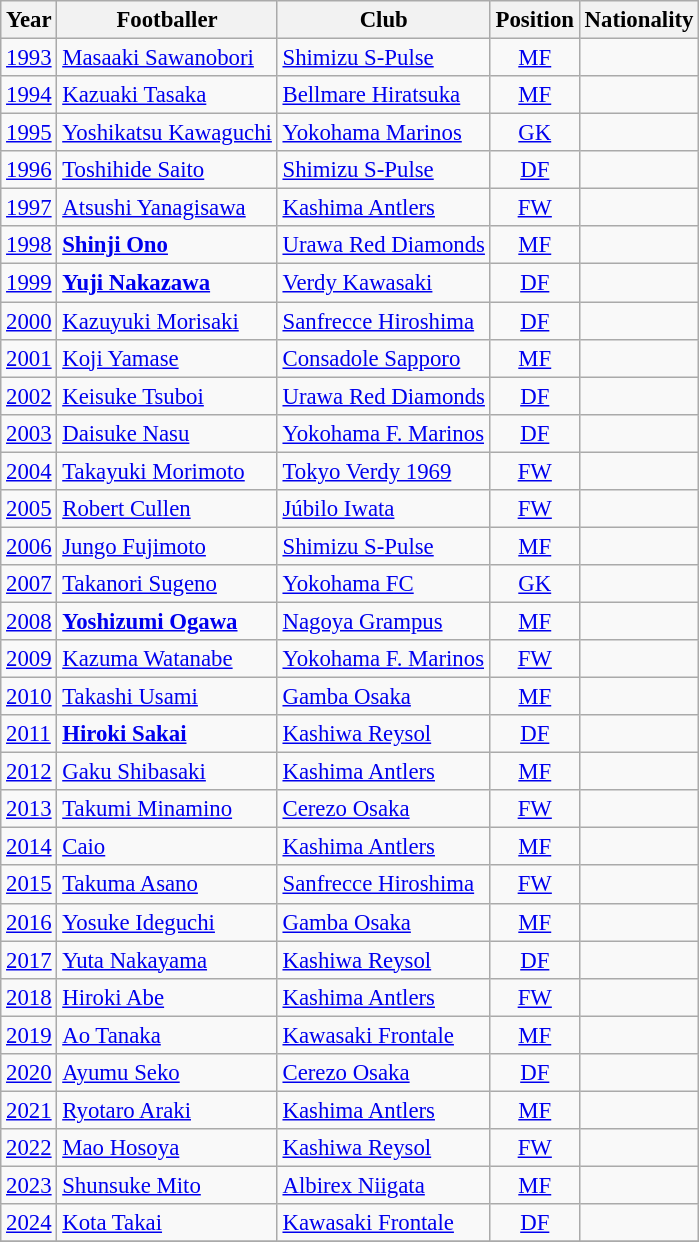<table class="wikitable" style="font-size: 95%;">
<tr>
<th>Year</th>
<th>Footballer</th>
<th>Club</th>
<th>Position</th>
<th>Nationality</th>
</tr>
<tr>
<td><a href='#'>1993</a></td>
<td><a href='#'>Masaaki Sawanobori</a></td>
<td><a href='#'>Shimizu S-Pulse</a></td>
<td align="center"><a href='#'>MF</a></td>
<td></td>
</tr>
<tr>
<td><a href='#'>1994</a></td>
<td><a href='#'>Kazuaki Tasaka</a></td>
<td><a href='#'>Bellmare Hiratsuka</a></td>
<td align="center"><a href='#'>MF</a></td>
<td></td>
</tr>
<tr>
<td><a href='#'>1995</a></td>
<td><a href='#'>Yoshikatsu Kawaguchi</a></td>
<td><a href='#'>Yokohama Marinos</a></td>
<td align="center"><a href='#'>GK</a></td>
<td></td>
</tr>
<tr>
<td><a href='#'>1996</a></td>
<td><a href='#'>Toshihide Saito</a></td>
<td><a href='#'>Shimizu S-Pulse</a></td>
<td align="center"><a href='#'>DF</a></td>
<td></td>
</tr>
<tr>
<td><a href='#'>1997</a></td>
<td><a href='#'>Atsushi Yanagisawa</a></td>
<td><a href='#'>Kashima Antlers</a></td>
<td align="center"><a href='#'>FW</a></td>
<td></td>
</tr>
<tr>
<td><a href='#'>1998</a></td>
<td><strong><a href='#'>Shinji Ono</a></strong></td>
<td><a href='#'>Urawa Red Diamonds</a></td>
<td align="center"><a href='#'>MF</a></td>
<td></td>
</tr>
<tr>
<td><a href='#'>1999</a></td>
<td><strong><a href='#'>Yuji Nakazawa</a></strong></td>
<td><a href='#'>Verdy Kawasaki</a></td>
<td align="center"><a href='#'>DF</a></td>
<td></td>
</tr>
<tr>
<td><a href='#'>2000</a></td>
<td><a href='#'>Kazuyuki Morisaki</a></td>
<td><a href='#'>Sanfrecce Hiroshima</a></td>
<td align="center"><a href='#'>DF</a></td>
<td></td>
</tr>
<tr>
<td><a href='#'>2001</a></td>
<td><a href='#'>Koji Yamase</a></td>
<td><a href='#'>Consadole Sapporo</a></td>
<td align="center"><a href='#'>MF</a></td>
<td></td>
</tr>
<tr>
<td><a href='#'>2002</a></td>
<td><a href='#'>Keisuke Tsuboi</a></td>
<td><a href='#'>Urawa Red Diamonds</a></td>
<td align="center"><a href='#'>DF</a></td>
<td></td>
</tr>
<tr>
<td><a href='#'>2003</a></td>
<td><a href='#'>Daisuke Nasu</a></td>
<td><a href='#'>Yokohama F. Marinos</a></td>
<td align="center"><a href='#'>DF</a></td>
<td></td>
</tr>
<tr>
<td><a href='#'>2004</a></td>
<td><a href='#'>Takayuki Morimoto</a></td>
<td><a href='#'>Tokyo Verdy 1969</a></td>
<td align="center"><a href='#'>FW</a></td>
<td></td>
</tr>
<tr>
<td><a href='#'>2005</a></td>
<td><a href='#'>Robert Cullen</a></td>
<td><a href='#'>Júbilo Iwata</a></td>
<td align="center"><a href='#'>FW</a></td>
<td></td>
</tr>
<tr>
<td><a href='#'>2006</a></td>
<td><a href='#'>Jungo Fujimoto</a></td>
<td><a href='#'>Shimizu S-Pulse</a></td>
<td align="center"><a href='#'>MF</a></td>
<td></td>
</tr>
<tr>
<td><a href='#'>2007</a></td>
<td><a href='#'>Takanori Sugeno</a></td>
<td><a href='#'>Yokohama FC</a></td>
<td align="center"><a href='#'>GK</a></td>
<td></td>
</tr>
<tr>
<td><a href='#'>2008</a></td>
<td><strong><a href='#'>Yoshizumi Ogawa</a></strong></td>
<td><a href='#'>Nagoya Grampus</a></td>
<td align="center"><a href='#'>MF</a></td>
<td></td>
</tr>
<tr>
<td><a href='#'>2009</a></td>
<td><a href='#'>Kazuma Watanabe</a></td>
<td><a href='#'>Yokohama F. Marinos</a></td>
<td align="center"><a href='#'>FW</a></td>
<td></td>
</tr>
<tr>
<td><a href='#'>2010</a></td>
<td><a href='#'>Takashi Usami</a></td>
<td><a href='#'>Gamba Osaka</a></td>
<td align="center"><a href='#'>MF</a></td>
<td></td>
</tr>
<tr>
<td><a href='#'>2011</a></td>
<td><strong><a href='#'>Hiroki Sakai</a></strong></td>
<td><a href='#'>Kashiwa Reysol</a></td>
<td align="center"><a href='#'>DF</a></td>
<td></td>
</tr>
<tr>
<td><a href='#'>2012</a></td>
<td><a href='#'>Gaku Shibasaki</a></td>
<td><a href='#'>Kashima Antlers</a></td>
<td align="center"><a href='#'>MF</a></td>
<td></td>
</tr>
<tr>
<td><a href='#'>2013</a></td>
<td><a href='#'>Takumi Minamino</a></td>
<td><a href='#'>Cerezo Osaka</a></td>
<td align="center"><a href='#'>FW</a></td>
<td></td>
</tr>
<tr>
<td><a href='#'>2014</a></td>
<td><a href='#'>Caio</a></td>
<td><a href='#'>Kashima Antlers</a></td>
<td align="center"><a href='#'>MF</a></td>
<td></td>
</tr>
<tr>
<td><a href='#'>2015</a></td>
<td><a href='#'>Takuma Asano</a></td>
<td><a href='#'>Sanfrecce Hiroshima</a></td>
<td align="center"><a href='#'>FW</a></td>
<td></td>
</tr>
<tr>
<td><a href='#'>2016</a></td>
<td><a href='#'>Yosuke Ideguchi</a></td>
<td><a href='#'>Gamba Osaka</a></td>
<td align="center"><a href='#'>MF</a></td>
<td></td>
</tr>
<tr>
<td><a href='#'>2017</a></td>
<td><a href='#'>Yuta Nakayama</a></td>
<td><a href='#'>Kashiwa Reysol</a></td>
<td align="center"><a href='#'>DF</a></td>
<td></td>
</tr>
<tr>
<td><a href='#'>2018</a></td>
<td><a href='#'>Hiroki Abe</a></td>
<td><a href='#'>Kashima Antlers</a></td>
<td align="center"><a href='#'>FW</a></td>
<td></td>
</tr>
<tr>
<td><a href='#'>2019</a></td>
<td><a href='#'>Ao Tanaka</a></td>
<td><a href='#'>Kawasaki Frontale</a></td>
<td align="center"><a href='#'>MF</a></td>
<td></td>
</tr>
<tr>
<td><a href='#'>2020</a></td>
<td><a href='#'>Ayumu Seko</a></td>
<td><a href='#'>Cerezo Osaka</a></td>
<td align="center"><a href='#'>DF</a></td>
<td></td>
</tr>
<tr>
<td><a href='#'>2021</a></td>
<td><a href='#'>Ryotaro Araki</a></td>
<td><a href='#'>Kashima Antlers</a></td>
<td align="center"><a href='#'>MF</a></td>
<td></td>
</tr>
<tr>
<td><a href='#'>2022</a></td>
<td><a href='#'>Mao Hosoya</a></td>
<td><a href='#'>Kashiwa Reysol</a></td>
<td align="center"><a href='#'>FW</a></td>
<td></td>
</tr>
<tr>
<td><a href='#'>2023</a></td>
<td><a href='#'>Shunsuke Mito</a></td>
<td><a href='#'>Albirex Niigata</a></td>
<td align="center"><a href='#'>MF</a></td>
<td></td>
</tr>
<tr>
<td><a href='#'>2024</a></td>
<td><a href='#'>Kota Takai</a></td>
<td><a href='#'>Kawasaki Frontale</a></td>
<td align="center"><a href='#'>DF</a></td>
<td></td>
</tr>
<tr>
</tr>
</table>
